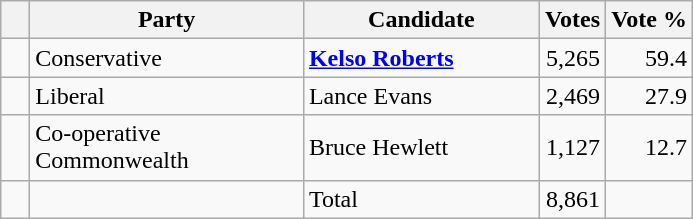<table class="wikitable">
<tr>
<th></th>
<th scope="col" style="width:175px;">Party</th>
<th scope="col" style="width:150px;">Candidate</th>
<th>Votes</th>
<th>Vote %</th>
</tr>
<tr>
<td>   </td>
<td>Conservative</td>
<td><strong><a href='#'>Kelso Roberts</a></strong></td>
<td align=right>5,265</td>
<td align=right>59.4</td>
</tr>
<tr |>
<td>   </td>
<td>Liberal</td>
<td>Lance Evans</td>
<td align=right>2,469</td>
<td align=right>27.9</td>
</tr>
<tr |>
<td>   </td>
<td>Co-operative Commonwealth</td>
<td>Bruce Hewlett</td>
<td align=right>1,127</td>
<td align=right>12.7</td>
</tr>
<tr |>
<td></td>
<td></td>
<td>Total</td>
<td align=right>8,861</td>
<td></td>
</tr>
</table>
